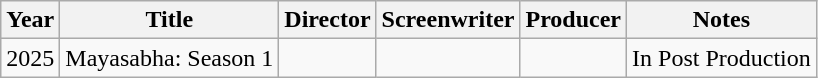<table class="wikitable">
<tr>
<th>Year</th>
<th>Title</th>
<th>Director</th>
<th>Screenwriter</th>
<th>Producer</th>
<th class="unsortable">Notes</th>
</tr>
<tr>
<td>2025</td>
<td>Mayasabha: Season 1</td>
<td></td>
<td></td>
<td></td>
<td>In Post Production</td>
</tr>
</table>
